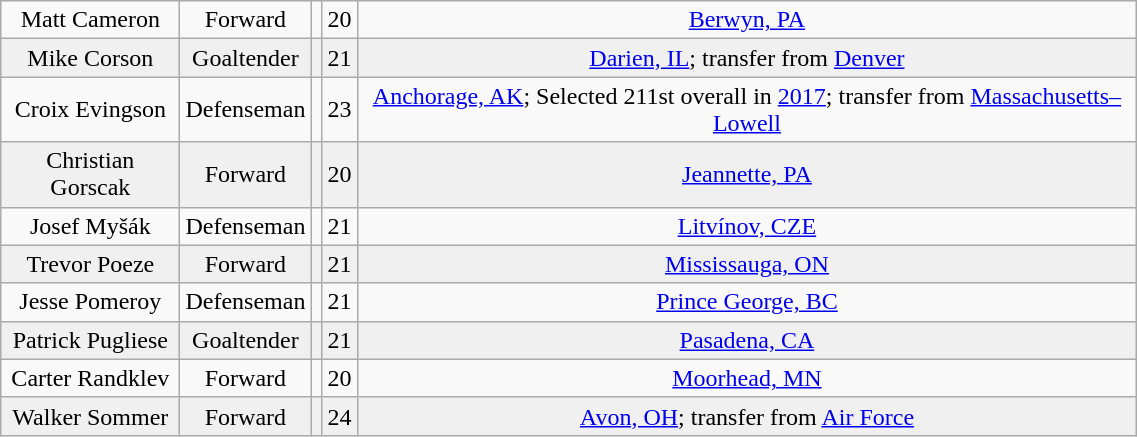<table class="wikitable" width="60%">
<tr align="center" bgcolor="">
<td>Matt Cameron</td>
<td>Forward</td>
<td></td>
<td>20</td>
<td><a href='#'>Berwyn, PA</a></td>
</tr>
<tr align="center" bgcolor="f0f0f0">
<td>Mike Corson</td>
<td>Goaltender</td>
<td></td>
<td>21</td>
<td><a href='#'>Darien, IL</a>; transfer from <a href='#'>Denver</a></td>
</tr>
<tr align="center" bgcolor="">
<td>Croix Evingson</td>
<td>Defenseman</td>
<td></td>
<td>23</td>
<td><a href='#'>Anchorage, AK</a>; Selected 211st overall in <a href='#'>2017</a>; transfer from <a href='#'>Massachusetts–Lowell</a></td>
</tr>
<tr align="center" bgcolor="f0f0f0">
<td>Christian Gorscak</td>
<td>Forward</td>
<td></td>
<td>20</td>
<td><a href='#'>Jeannette, PA</a></td>
</tr>
<tr align="center" bgcolor="">
<td>Josef Myšák</td>
<td>Defenseman</td>
<td></td>
<td>21</td>
<td><a href='#'>Litvínov, CZE</a></td>
</tr>
<tr align="center" bgcolor="f0f0f0">
<td>Trevor Poeze</td>
<td>Forward</td>
<td></td>
<td>21</td>
<td><a href='#'>Mississauga, ON</a></td>
</tr>
<tr align="center" bgcolor="">
<td>Jesse Pomeroy</td>
<td>Defenseman</td>
<td></td>
<td>21</td>
<td><a href='#'>Prince George, BC</a></td>
</tr>
<tr align="center" bgcolor="f0f0f0">
<td>Patrick Pugliese</td>
<td>Goaltender</td>
<td></td>
<td>21</td>
<td><a href='#'>Pasadena, CA</a></td>
</tr>
<tr align="center" bgcolor="">
<td>Carter Randklev</td>
<td>Forward</td>
<td></td>
<td>20</td>
<td><a href='#'>Moorhead, MN</a></td>
</tr>
<tr align="center" bgcolor="f0f0f0">
<td>Walker Sommer</td>
<td>Forward</td>
<td></td>
<td>24</td>
<td><a href='#'>Avon, OH</a>; transfer from <a href='#'>Air Force</a></td>
</tr>
</table>
